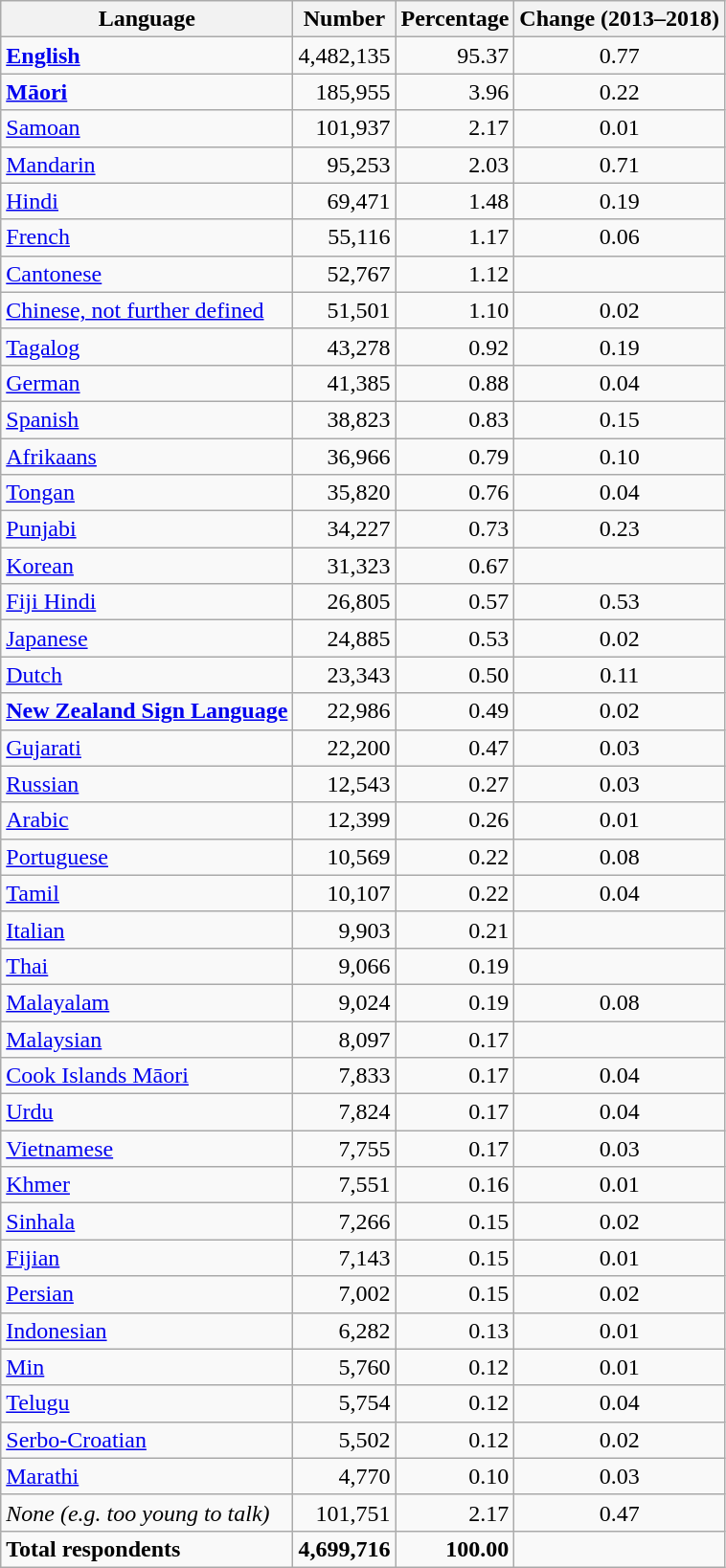<table class="wikitable sortable" style="text-align: right;">
<tr>
<th>Language</th>
<th>Number</th>
<th>Percentage</th>
<th>Change (2013–2018)</th>
</tr>
<tr>
<td style="text-align: left;"><strong><a href='#'>English</a></strong></td>
<td>4,482,135</td>
<td>95.37</td>
<td style="text-align: center;">0.77</td>
</tr>
<tr>
<td style="text-align: left;"><strong><a href='#'>Māori</a></strong></td>
<td>185,955</td>
<td>3.96</td>
<td style="text-align: center;">0.22</td>
</tr>
<tr>
<td style="text-align: left;"><a href='#'>Samoan</a></td>
<td>101,937</td>
<td>2.17</td>
<td style="text-align: center;">0.01</td>
</tr>
<tr>
<td style="text-align: left;"><a href='#'>Mandarin</a></td>
<td>95,253</td>
<td>2.03</td>
<td style="text-align: center;">0.71</td>
</tr>
<tr>
<td style="text-align: left;"><a href='#'>Hindi</a></td>
<td>69,471</td>
<td>1.48</td>
<td style="text-align: center;">0.19</td>
</tr>
<tr>
<td style="text-align: left;"><a href='#'>French</a></td>
<td>55,116</td>
<td>1.17</td>
<td style="text-align: center;">0.06</td>
</tr>
<tr>
<td style="text-align: left;"><a href='#'>Cantonese</a></td>
<td>52,767</td>
<td>1.12</td>
<td style="text-align: center;"></td>
</tr>
<tr>
<td style="text-align: left;"><a href='#'>Chinese, not further defined</a></td>
<td>51,501</td>
<td>1.10</td>
<td style="text-align: center;">0.02</td>
</tr>
<tr>
<td style="text-align: left;"><a href='#'>Tagalog</a></td>
<td>43,278</td>
<td>0.92</td>
<td style="text-align: center;">0.19</td>
</tr>
<tr>
<td style="text-align: left;"><a href='#'>German</a></td>
<td>41,385</td>
<td>0.88</td>
<td style="text-align: center;">0.04</td>
</tr>
<tr>
<td style="text-align: left;"><a href='#'>Spanish</a></td>
<td>38,823</td>
<td>0.83</td>
<td style="text-align: center;">0.15</td>
</tr>
<tr>
<td style="text-align: left;"><a href='#'>Afrikaans</a></td>
<td>36,966</td>
<td>0.79</td>
<td style="text-align: center;">0.10</td>
</tr>
<tr>
<td style="text-align: left;"><a href='#'>Tongan</a></td>
<td>35,820</td>
<td>0.76</td>
<td style="text-align: center;">0.04</td>
</tr>
<tr>
<td style="text-align: left;"><a href='#'>Punjabi</a></td>
<td>34,227</td>
<td>0.73</td>
<td style="text-align: center;">0.23</td>
</tr>
<tr>
<td style="text-align: left;"><a href='#'>Korean</a></td>
<td>31,323</td>
<td>0.67</td>
<td style="text-align: center;"></td>
</tr>
<tr>
<td style="text-align: left;"><a href='#'>Fiji Hindi</a></td>
<td>26,805</td>
<td>0.57</td>
<td style="text-align: center;">0.53</td>
</tr>
<tr>
<td style="text-align: left;"><a href='#'>Japanese</a></td>
<td>24,885</td>
<td>0.53</td>
<td style="text-align: center;">0.02</td>
</tr>
<tr>
<td style="text-align: left;"><a href='#'>Dutch</a></td>
<td>23,343</td>
<td>0.50</td>
<td style="text-align: center;">0.11</td>
</tr>
<tr>
<td style="text-align: left;"><strong><a href='#'>New Zealand Sign Language</a></strong></td>
<td>22,986</td>
<td>0.49</td>
<td style="text-align: center;">0.02</td>
</tr>
<tr>
<td style="text-align: left;"><a href='#'>Gujarati</a></td>
<td>22,200</td>
<td>0.47</td>
<td style="text-align: center;">0.03</td>
</tr>
<tr>
<td style="text-align: left;"><a href='#'>Russian</a></td>
<td>12,543</td>
<td>0.27</td>
<td style="text-align: center;">0.03</td>
</tr>
<tr>
<td style="text-align: left;"><a href='#'>Arabic</a></td>
<td>12,399</td>
<td>0.26</td>
<td style="text-align: center;">0.01</td>
</tr>
<tr>
<td style="text-align: left;"><a href='#'>Portuguese</a></td>
<td>10,569</td>
<td>0.22</td>
<td style="text-align: center;">0.08</td>
</tr>
<tr>
<td style="text-align: left;"><a href='#'>Tamil</a></td>
<td>10,107</td>
<td>0.22</td>
<td style="text-align: center;">0.04</td>
</tr>
<tr>
<td style="text-align: left;"><a href='#'>Italian</a></td>
<td>9,903</td>
<td>0.21</td>
<td style="text-align: center;"></td>
</tr>
<tr>
<td style="text-align: left;"><a href='#'>Thai</a></td>
<td>9,066</td>
<td>0.19</td>
<td style="text-align: center;"></td>
</tr>
<tr>
<td style="text-align: left;"><a href='#'>Malayalam</a></td>
<td>9,024</td>
<td>0.19</td>
<td style="text-align: center;">0.08</td>
</tr>
<tr>
<td style="text-align: left;"><a href='#'>Malaysian</a></td>
<td>8,097</td>
<td>0.17</td>
<td style="text-align: center;"></td>
</tr>
<tr>
<td style="text-align: left;"><a href='#'>Cook Islands Māori</a></td>
<td>7,833</td>
<td>0.17</td>
<td style="text-align: center;">0.04</td>
</tr>
<tr>
<td style="text-align: left;"><a href='#'>Urdu</a></td>
<td>7,824</td>
<td>0.17</td>
<td style="text-align: center;">0.04</td>
</tr>
<tr>
<td style="text-align: left;"><a href='#'>Vietnamese</a></td>
<td>7,755</td>
<td>0.17</td>
<td style="text-align: center;">0.03</td>
</tr>
<tr>
<td style="text-align: left;"><a href='#'>Khmer</a></td>
<td>7,551</td>
<td>0.16</td>
<td style="text-align: center;">0.01</td>
</tr>
<tr>
<td style="text-align: left;"><a href='#'>Sinhala</a></td>
<td>7,266</td>
<td>0.15</td>
<td style="text-align: center;">0.02</td>
</tr>
<tr>
<td style="text-align: left;"><a href='#'>Fijian</a></td>
<td>7,143</td>
<td>0.15</td>
<td style="text-align: center;">0.01</td>
</tr>
<tr>
<td style="text-align: left;"><a href='#'>Persian</a></td>
<td>7,002</td>
<td>0.15</td>
<td style="text-align: center;">0.02</td>
</tr>
<tr>
<td style="text-align: left;"><a href='#'>Indonesian</a></td>
<td>6,282</td>
<td>0.13</td>
<td style="text-align: center;">0.01</td>
</tr>
<tr>
<td style="text-align: left;"><a href='#'>Min</a></td>
<td>5,760</td>
<td>0.12</td>
<td style="text-align: center;">0.01</td>
</tr>
<tr>
<td style="text-align: left;"><a href='#'>Telugu</a></td>
<td>5,754</td>
<td>0.12</td>
<td style="text-align: center;">0.04</td>
</tr>
<tr>
<td style="text-align: left;"><a href='#'>Serbo-Croatian</a></td>
<td>5,502</td>
<td>0.12</td>
<td style="text-align: center;">0.02</td>
</tr>
<tr>
<td style="text-align: left;"><a href='#'>Marathi</a></td>
<td>4,770</td>
<td>0.10</td>
<td style="text-align: center;">0.03</td>
</tr>
<tr>
<td style="text-align: left;"><em>None (e.g. too young to talk)</em></td>
<td>101,751</td>
<td>2.17</td>
<td style="text-align: center;">0.47</td>
</tr>
<tr class="sortbottom" style="font-weight: bold;">
<td style="text-align: left;">Total respondents</td>
<td>4,699,716</td>
<td>100.00</td>
<td style="text-align: center;"></td>
</tr>
</table>
